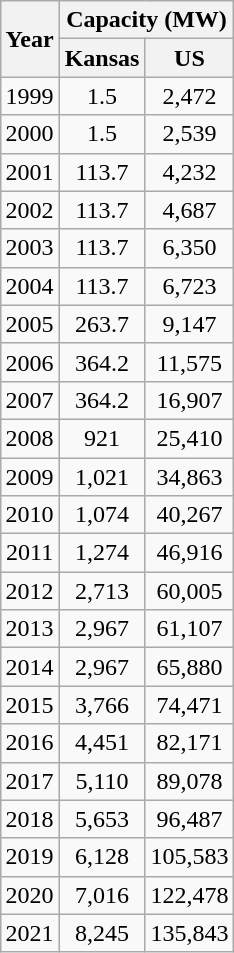<table class="wikitable" style="text-align: center; margin: 0.1em auto;">
<tr>
<th rowspan=2>Year</th>
<th colspan=2>Capacity (MW)</th>
</tr>
<tr>
<th>Kansas</th>
<th>US</th>
</tr>
<tr>
<td>1999</td>
<td>1.5</td>
<td>2,472</td>
</tr>
<tr>
<td>2000</td>
<td>1.5</td>
<td>2,539</td>
</tr>
<tr>
<td>2001</td>
<td>113.7</td>
<td>4,232</td>
</tr>
<tr>
<td>2002</td>
<td>113.7</td>
<td>4,687</td>
</tr>
<tr>
<td>2003</td>
<td>113.7</td>
<td>6,350</td>
</tr>
<tr>
<td>2004</td>
<td>113.7</td>
<td>6,723</td>
</tr>
<tr>
<td>2005</td>
<td>263.7</td>
<td>9,147</td>
</tr>
<tr>
<td>2006</td>
<td>364.2</td>
<td>11,575</td>
</tr>
<tr>
<td>2007</td>
<td>364.2</td>
<td>16,907</td>
</tr>
<tr>
<td>2008</td>
<td>921</td>
<td>25,410</td>
</tr>
<tr>
<td>2009</td>
<td>1,021</td>
<td>34,863</td>
</tr>
<tr>
<td>2010</td>
<td>1,074</td>
<td>40,267</td>
</tr>
<tr>
<td>2011</td>
<td>1,274</td>
<td>46,916</td>
</tr>
<tr>
<td>2012</td>
<td>2,713</td>
<td>60,005</td>
</tr>
<tr>
<td>2013</td>
<td>2,967</td>
<td>61,107</td>
</tr>
<tr>
<td>2014</td>
<td>2,967</td>
<td>65,880</td>
</tr>
<tr>
<td>2015</td>
<td>3,766</td>
<td>74,471</td>
</tr>
<tr>
<td>2016</td>
<td>4,451</td>
<td>82,171</td>
</tr>
<tr>
<td>2017</td>
<td>5,110</td>
<td>89,078</td>
</tr>
<tr>
<td>2018</td>
<td>5,653</td>
<td>96,487</td>
</tr>
<tr>
<td>2019</td>
<td>6,128</td>
<td>105,583</td>
</tr>
<tr>
<td>2020</td>
<td>7,016</td>
<td>122,478</td>
</tr>
<tr>
<td>2021</td>
<td>8,245</td>
<td>135,843</td>
</tr>
</table>
